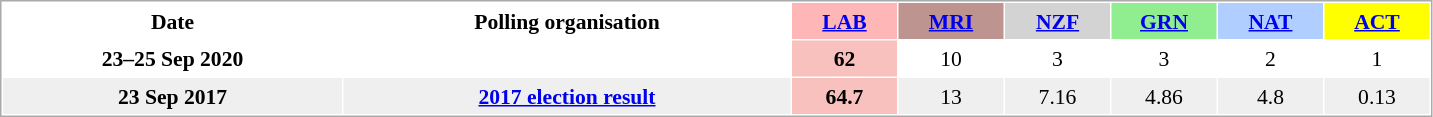<table cellpadding="5" cellspacing="1" style="font-size:90%; line-height:14px; text-align:center; border: 1px solid #aaa">
<tr>
<th style="width:15em;">Date</th>
<th style="width:20em;">Polling organisation</th>
<th style="background-color:#FFB6B6;width:60px"><a href='#'>LAB</a></th>
<th style="background-color:#BD9490;width:60px;"><a href='#'>MRI</a></th>
<th style="background-color:#D3D3D3;width:60px"><a href='#'>NZF</a></th>
<th style="background-color:#90EE90;width:60px"><a href='#'>GRN</a></th>
<th style="background-color:#B0CEFF;width:60px"><a href='#'>NAT</a></th>
<th style="background-color:#FFFF00;width:60px"><a href='#'>ACT</a></th>
</tr>
<tr>
<td><strong>23–25 Sep 2020</strong></td>
<td></td>
<td style="background:#F8C1BE"><strong>62</strong></td>
<td>10</td>
<td>3</td>
<td>3</td>
<td>2</td>
<td>1</td>
</tr>
<tr style="background:#EFEFEF;">
<td><strong>23 Sep 2017</strong></td>
<td><strong><a href='#'>2017 election result</a></strong></td>
<td style="background:#F8C1BE"><strong>64.7</strong></td>
<td>13</td>
<td>7.16</td>
<td>4.86</td>
<td>4.8</td>
<td>0.13</td>
</tr>
</table>
